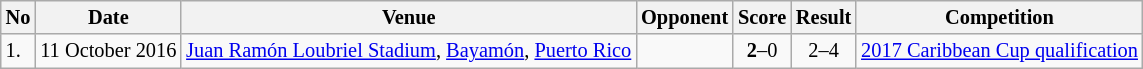<table class="wikitable" style="font-size:85%;">
<tr>
<th>No</th>
<th>Date</th>
<th>Venue</th>
<th>Opponent</th>
<th>Score</th>
<th>Result</th>
<th>Competition</th>
</tr>
<tr>
<td>1.</td>
<td>11 October 2016</td>
<td><a href='#'>Juan Ramón Loubriel Stadium</a>, <a href='#'>Bayamón</a>, <a href='#'>Puerto Rico</a></td>
<td></td>
<td align=center><strong>2</strong>–0</td>
<td align=center>2–4</td>
<td><a href='#'>2017 Caribbean Cup qualification</a></td>
</tr>
</table>
